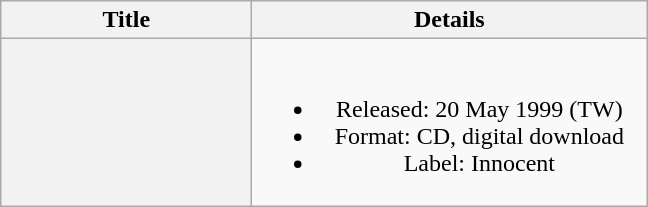<table class="wikitable plainrowheaders" style="text-align:center;">
<tr>
<th scope="col" style="width:10em;">Title</th>
<th scope="col" style="width:16em;">Details</th>
</tr>
<tr>
<th scope="row"><em></em></th>
<td><br><ul><li>Released: 20 May 1999 (TW)</li><li>Format: CD, digital download</li><li>Label: Innocent</li></ul></td>
</tr>
</table>
